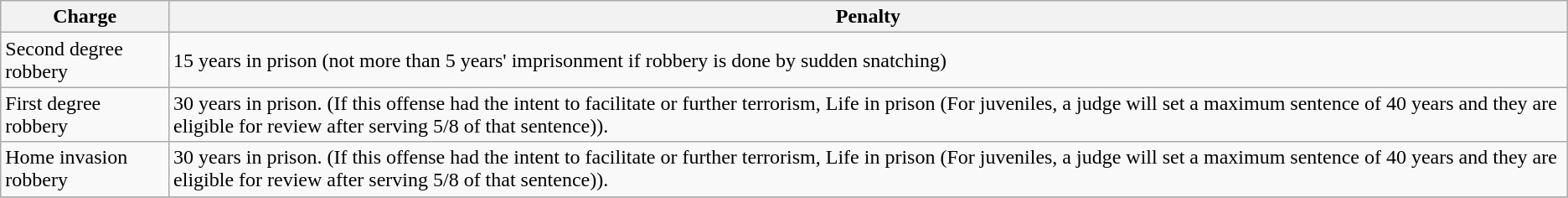<table class="wikitable">
<tr>
<th>Charge</th>
<th>Penalty</th>
</tr>
<tr>
<td>Second degree robbery</td>
<td>15 years in prison (not more than 5 years' imprisonment if robbery is done by sudden snatching)</td>
</tr>
<tr>
<td>First degree robbery</td>
<td>30 years in prison. (If this offense had the intent to facilitate or further terrorism, Life in prison (For juveniles, a judge will set a maximum sentence of 40 years and they are eligible for review after serving 5/8 of that sentence)).</td>
</tr>
<tr>
<td>Home invasion robbery</td>
<td>30 years in prison. (If this offense had the intent to facilitate or further terrorism, Life in prison (For juveniles, a judge will set a maximum sentence of 40 years and they are eligible for review after serving 5/8 of that sentence)).</td>
</tr>
<tr>
</tr>
</table>
